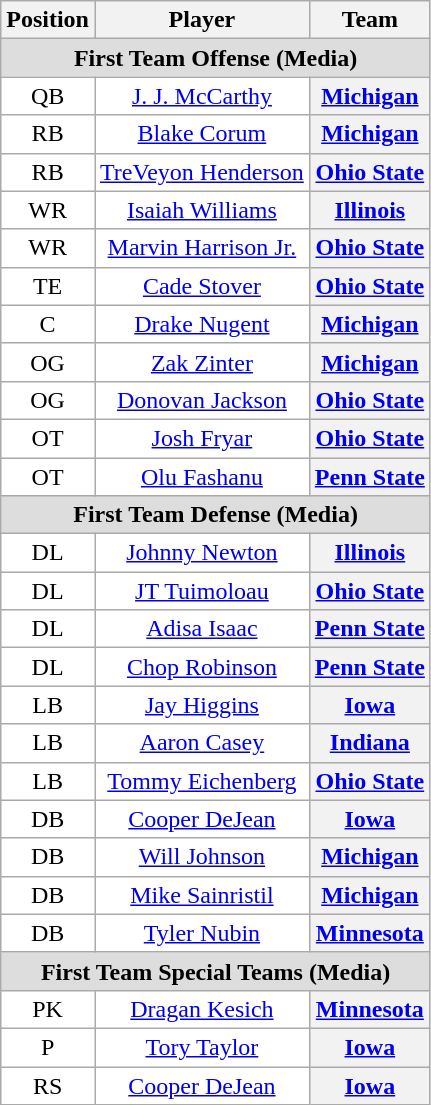<table class="wikitable sortable">
<tr>
<th>Position</th>
<th>Player</th>
<th>Team</th>
</tr>
<tr>
<td colspan="3" style="text-align:center; background:#ddd;"><strong>First Team Offense (Media)</strong></td>
</tr>
<tr style="text-align:center;">
<td style="background:white">QB</td>
<td style="background:white"><a href='#'>J. J. McCarthy</a></td>
<th><a href='#'>Michigan</a></th>
</tr>
<tr style="text-align:center;">
<td style="background:white">RB</td>
<td style="background:white"><a href='#'>Blake Corum</a></td>
<th><a href='#'>Michigan</a></th>
</tr>
<tr style="text-align:center;">
<td style="background:white">RB</td>
<td style="background:white"><a href='#'>TreVeyon Henderson</a></td>
<th><a href='#'>Ohio State</a></th>
</tr>
<tr style="text-align:center;">
<td style="background:white">WR</td>
<td style="background:white"><a href='#'>Isaiah Williams</a></td>
<th><a href='#'>Illinois</a></th>
</tr>
<tr style="text-align:center;">
<td style="background:white">WR</td>
<td style="background:white"><a href='#'>Marvin Harrison Jr.</a></td>
<th><a href='#'>Ohio State</a></th>
</tr>
<tr style="text-align:center;">
<td style="background:white">TE</td>
<td style="background:white"><a href='#'>Cade Stover</a></td>
<th><a href='#'>Ohio State</a></th>
</tr>
<tr style="text-align:center;">
<td style="background:white">C</td>
<td style="background:white"><a href='#'>Drake Nugent</a></td>
<th><a href='#'>Michigan</a></th>
</tr>
<tr style="text-align:center;">
<td style="background:white">OG</td>
<td style="background:white"><a href='#'>Zak Zinter</a></td>
<th><a href='#'>Michigan</a></th>
</tr>
<tr style="text-align:center;">
<td style="background:white">OG</td>
<td style="background:white"><a href='#'>Donovan Jackson</a></td>
<th><a href='#'>Ohio State</a></th>
</tr>
<tr style="text-align:center;">
<td style="background:white">OT</td>
<td style="background:white"><a href='#'>Josh Fryar</a></td>
<th><a href='#'>Ohio State</a></th>
</tr>
<tr style="text-align:center;">
<td style="background:white">OT</td>
<td style="background:white"><a href='#'>Olu Fashanu</a></td>
<th><a href='#'>Penn State</a></th>
</tr>
<tr>
<td colspan="3" style="text-align:center; background:#ddd;"><strong>First Team Defense (Media)</strong></td>
</tr>
<tr style="text-align:center;">
<td style="background:white">DL</td>
<td style="background:white"><a href='#'>Johnny Newton</a></td>
<th><a href='#'>Illinois</a></th>
</tr>
<tr style="text-align:center;">
<td style="background:white">DL</td>
<td style="background:white"><a href='#'>JT Tuimoloau</a></td>
<th><a href='#'>Ohio State</a></th>
</tr>
<tr style="text-align:center;">
<td style="background:white">DL</td>
<td style="background:white"><a href='#'>Adisa Isaac</a></td>
<th><a href='#'>Penn State</a></th>
</tr>
<tr style="text-align:center;">
<td style="background:white">DL</td>
<td style="background:white"><a href='#'>Chop Robinson</a></td>
<th><a href='#'>Penn State</a></th>
</tr>
<tr style="text-align:center;">
<td style="background:white">LB</td>
<td style="background:white"><a href='#'>Jay Higgins</a></td>
<th><a href='#'>Iowa</a></th>
</tr>
<tr style="text-align:center;">
<td style="background:white">LB</td>
<td style="background:white"><a href='#'>Aaron Casey</a></td>
<th><a href='#'>Indiana</a></th>
</tr>
<tr style="text-align:center;">
<td style="background:white">LB</td>
<td style="background:white"><a href='#'>Tommy Eichenberg</a></td>
<th><a href='#'>Ohio State</a></th>
</tr>
<tr style="text-align:center;">
<td style="background:white">DB</td>
<td style="background:white"><a href='#'>Cooper DeJean</a></td>
<th><a href='#'>Iowa</a></th>
</tr>
<tr style="text-align:center;">
<td style="background:white">DB</td>
<td style="background:white"><a href='#'>Will Johnson</a></td>
<th><a href='#'>Michigan</a></th>
</tr>
<tr style="text-align:center;">
<td style="background:white">DB</td>
<td style="background:white"><a href='#'>Mike Sainristil</a></td>
<th><a href='#'>Michigan</a></th>
</tr>
<tr style="text-align:center;">
<td style="background:white">DB</td>
<td style="background:white"><a href='#'>Tyler Nubin</a></td>
<th><a href='#'>Minnesota</a></th>
</tr>
<tr>
<td colspan="3" style="text-align:center; background:#ddd;"><strong>First Team Special Teams (Media)</strong></td>
</tr>
<tr style="text-align:center;">
<td style="background:white">PK</td>
<td style="background:white"><a href='#'>Dragan Kesich</a></td>
<th><a href='#'>Minnesota</a></th>
</tr>
<tr style="text-align:center;">
<td style="background:white">P</td>
<td style="background:white"><a href='#'>Tory Taylor</a></td>
<th><a href='#'>Iowa</a></th>
</tr>
<tr style="text-align:center;">
<td style="background:white">RS</td>
<td style="background:white"><a href='#'>Cooper DeJean</a></td>
<th><a href='#'>Iowa</a></th>
</tr>
</table>
